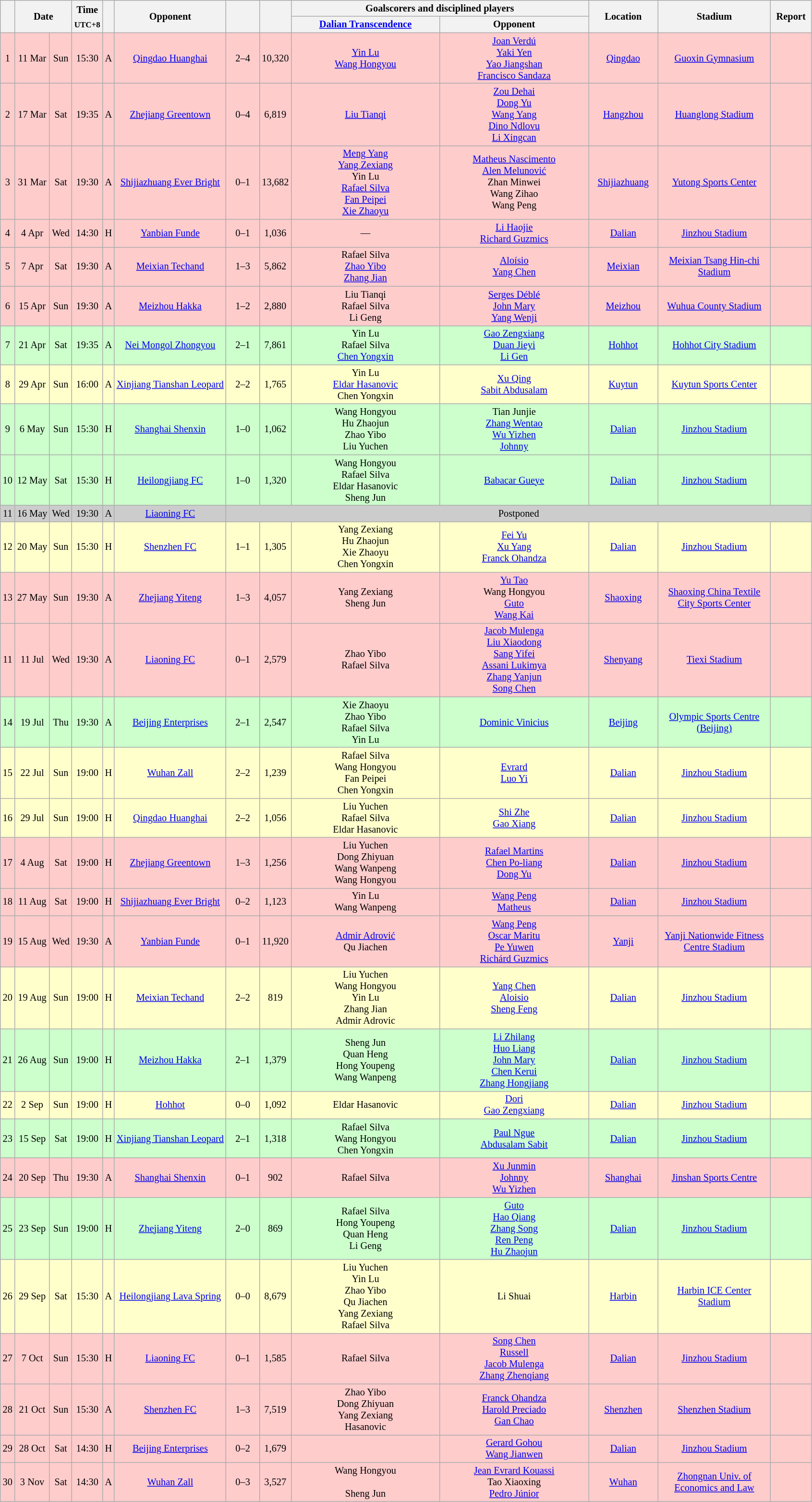<table class="wikitable" style="text-align: center;font-size:85%">
<tr>
<th rowspan="2"></th>
<th colspan="2" rowspan="2">Date</th>
<th rowspan="2">Time<br><sub>UTC+8</sub></th>
<th rowspan="2"></th>
<th rowspan="2">Opponent</th>
<th style="width:40px" rowspan="2"></th>
<th rowspan="2"></th>
<th colspan="2">Goalscorers and disciplined players</th>
<th style="width:90px" rowspan="2">Location</th>
<th style="width:150px" rowspan="2">Stadium</th>
<th style="width:50px" rowspan="2">Report</th>
</tr>
<tr>
<th style="width:200px"><a href='#'>Dalian Transcendence</a></th>
<th style="width:200px">Opponent</th>
</tr>
<tr style="background:#fcc">
<td>1</td>
<td>11 Mar</td>
<td>Sun</td>
<td>15:30</td>
<td>A</td>
<td><a href='#'>Qingdao Huanghai</a></td>
<td>2–4</td>
<td>10,320</td>
<td><a href='#'>Yin Lu</a> <br><a href='#'>Wang Hongyou</a> </td>
<td><a href='#'>Joan Verdú</a> <br><a href='#'>Yaki Yen</a> <br><a href='#'>Yao Jiangshan</a> <br><a href='#'>Francisco Sandaza</a> </td>
<td><a href='#'>Qingdao</a></td>
<td><a href='#'>Guoxin Gymnasium</a></td>
<td></td>
</tr>
<tr style="background:#fcc">
<td>2</td>
<td>17 Mar</td>
<td>Sat</td>
<td>19:35</td>
<td>A</td>
<td><a href='#'>Zhejiang Greentown</a></td>
<td>0–4</td>
<td>6,819</td>
<td><a href='#'>Liu Tianqi</a> </td>
<td><a href='#'>Zou Dehai</a> <br><a href='#'>Dong Yu</a> <br><a href='#'>Wang Yang</a> <br><a href='#'>Dino Ndlovu</a> <br><a href='#'>Li Xingcan</a> </td>
<td><a href='#'>Hangzhou</a></td>
<td><a href='#'>Huanglong Stadium</a></td>
<td></td>
</tr>
<tr style="background:#fcc">
<td>3</td>
<td>31 Mar</td>
<td>Sat</td>
<td>19:30</td>
<td>A</td>
<td><a href='#'>Shijiazhuang Ever Bright</a></td>
<td>0–1</td>
<td>13,682</td>
<td><a href='#'>Meng Yang</a> <br><a href='#'>Yang Zexiang</a> <br>Yin Lu <br><a href='#'>Rafael Silva</a> <br><a href='#'>Fan Peipei</a> <br><a href='#'>Xie Zhaoyu</a> </td>
<td><a href='#'>Matheus Nascimento</a> <br><a href='#'>Alen Melunović</a> <br>Zhan Minwei <br>Wang Zihao<br>Wang Peng</td>
<td><a href='#'>Shijiazhuang</a></td>
<td><a href='#'>Yutong Sports Center</a></td>
<td></td>
</tr>
<tr style="background:#fcc">
<td>4</td>
<td>4 Apr</td>
<td>Wed</td>
<td>14:30</td>
<td>H</td>
<td><a href='#'>Yanbian Funde</a></td>
<td>0–1</td>
<td>1,036</td>
<td>—</td>
<td><a href='#'>Li Haojie</a> <br><a href='#'>Richard Guzmics</a> </td>
<td><a href='#'>Dalian</a></td>
<td><a href='#'>Jinzhou Stadium</a></td>
<td></td>
</tr>
<tr style="background:#fcc">
<td>5</td>
<td>7 Apr</td>
<td>Sat</td>
<td>19:30</td>
<td>A</td>
<td><a href='#'>Meixian Techand</a></td>
<td>1–3</td>
<td>5,862</td>
<td>Rafael Silva <br><a href='#'>Zhao Yibo</a> <br><a href='#'>Zhang Jian</a> </td>
<td><a href='#'>Aloísio</a> <br><a href='#'>Yang Chen</a> </td>
<td><a href='#'>Meixian</a></td>
<td><a href='#'>Meixian Tsang Hin-chi Stadium</a></td>
<td></td>
</tr>
<tr style="background:#fcc">
<td>6</td>
<td>15 Apr</td>
<td>Sun</td>
<td>19:30</td>
<td>A</td>
<td><a href='#'>Meizhou Hakka</a></td>
<td>1–2</td>
<td>2,880</td>
<td>Liu Tianqi <br>Rafael Silva <br>Li Geng </td>
<td><a href='#'>Serges Déblé</a> <br><a href='#'>John Mary</a>  <br><a href='#'>Yang Wenji</a> </td>
<td><a href='#'>Meizhou</a></td>
<td><a href='#'>Wuhua County Stadium</a></td>
<td></td>
</tr>
<tr style="background:#cfc">
<td>7</td>
<td>21 Apr</td>
<td>Sat</td>
<td>19:35</td>
<td>A</td>
<td><a href='#'>Nei Mongol Zhongyou</a></td>
<td>2–1</td>
<td>7,861</td>
<td>Yin Lu <br>Rafael Silva <br><a href='#'>Chen Yongxin</a> </td>
<td><a href='#'>Gao Zengxiang</a> <br><a href='#'>Duan Jieyi</a>  <br><a href='#'>Li Gen</a> </td>
<td><a href='#'>Hohhot</a></td>
<td><a href='#'>Hohhot City Stadium</a></td>
<td></td>
</tr>
<tr style="background:#ffc">
<td>8</td>
<td>29 Apr</td>
<td>Sun</td>
<td>16:00</td>
<td>A</td>
<td><a href='#'>Xinjiang Tianshan Leopard</a></td>
<td>2–2</td>
<td>1,765</td>
<td>Yin Lu <br><a href='#'>Eldar Hasanovic</a> <br>Chen Yongxin </td>
<td><a href='#'>Xu Qing</a> <br><a href='#'>Sabit Abdusalam</a> </td>
<td><a href='#'>Kuytun</a></td>
<td><a href='#'>Kuytun Sports Center</a></td>
<td></td>
</tr>
<tr style="background:#cfc">
<td>9</td>
<td>6 May</td>
<td>Sun</td>
<td>15:30</td>
<td>H</td>
<td><a href='#'>Shanghai Shenxin</a></td>
<td>1–0</td>
<td>1,062</td>
<td>Wang Hongyou <br>Hu Zhaojun <br>Zhao Yibo <br>Liu Yuchen</td>
<td>Tian Junjie <br><a href='#'>Zhang Wentao</a> <br><a href='#'>Wu Yizhen</a> <br><a href='#'>Johnny</a> </td>
<td><a href='#'>Dalian</a></td>
<td><a href='#'>Jinzhou Stadium</a></td>
<td></td>
</tr>
<tr style="background:#cfc">
<td>10</td>
<td>12 May</td>
<td>Sat</td>
<td>15:30</td>
<td>H</td>
<td><a href='#'>Heilongjiang FC</a></td>
<td>1–0</td>
<td>1,320</td>
<td>Wang Hongyou <br>Rafael Silva <br>Eldar Hasanovic <br>Sheng Jun </td>
<td><a href='#'>Babacar Gueye</a> </td>
<td><a href='#'>Dalian</a></td>
<td><a href='#'>Jinzhou Stadium</a></td>
<td></td>
</tr>
<tr style="background:#ccc">
<td>11</td>
<td>16 May</td>
<td>Wed</td>
<td>19:30</td>
<td>A</td>
<td><a href='#'>Liaoning FC</a></td>
<td colspan="7">Postponed</td>
</tr>
<tr style="background:#ffc">
<td>12</td>
<td>20 May</td>
<td>Sun</td>
<td>15:30</td>
<td>H</td>
<td><a href='#'>Shenzhen FC</a></td>
<td>1–1</td>
<td>1,305</td>
<td>Yang Zexiang <br>Hu Zhaojun <br>Xie Zhaoyu <br>Chen Yongxin </td>
<td><a href='#'>Fei Yu</a> <br><a href='#'>Xu Yang</a> <br><a href='#'>Franck Ohandza</a> </td>
<td><a href='#'>Dalian</a></td>
<td><a href='#'>Jinzhou Stadium</a></td>
<td></td>
</tr>
<tr style="background:#fcc">
<td>13</td>
<td>27 May</td>
<td>Sun</td>
<td>19:30</td>
<td>A</td>
<td><a href='#'>Zhejiang Yiteng</a></td>
<td>1–3</td>
<td>4,057</td>
<td>Yang Zexiang <br>Sheng Jun </td>
<td><a href='#'>Yu Tao</a> <br>Wang Hongyou <br><a href='#'>Guto</a> <br><a href='#'>Wang Kai</a> </td>
<td><a href='#'>Shaoxing</a></td>
<td><a href='#'>Shaoxing China Textile City Sports Center</a></td>
<td></td>
</tr>
<tr style="background:#fcc">
<td>11</td>
<td>11 Jul</td>
<td>Wed</td>
<td>19:30</td>
<td>A</td>
<td><a href='#'>Liaoning FC</a></td>
<td>0–1</td>
<td>2,579</td>
<td>Zhao Yibo <br>Rafael Silva </td>
<td><a href='#'>Jacob Mulenga</a> <br><a href='#'>Liu Xiaodong</a> <br><a href='#'>Sang Yifei</a> <br><a href='#'>Assani Lukimya</a> <br><a href='#'>Zhang Yanjun</a> <br><a href='#'>Song Chen</a> </td>
<td><a href='#'>Shenyang</a></td>
<td><a href='#'>Tiexi Stadium</a></td>
<td></td>
</tr>
<tr style="background:#cfc">
<td>14</td>
<td>19 Jul</td>
<td>Thu</td>
<td>19:30</td>
<td>A</td>
<td><a href='#'>Beijing Enterprises</a></td>
<td>2–1</td>
<td>2,547</td>
<td>Xie Zhaoyu <br>Zhao Yibo <br>Rafael Silva <br>Yin Lu </td>
<td><a href='#'>Dominic Vinicius</a> </td>
<td><a href='#'>Beijing</a></td>
<td><a href='#'>Olympic Sports Centre (Beijing)</a></td>
<td></td>
</tr>
<tr style="background:#ffc">
<td>15</td>
<td>22 Jul</td>
<td>Sun</td>
<td>19:00</td>
<td>H</td>
<td><a href='#'>Wuhan Zall</a></td>
<td>2–2</td>
<td>1,239</td>
<td>Rafael Silva <br>Wang Hongyou <br>Fan Peipei <br>Chen Yongxin </td>
<td><a href='#'>Evrard</a> <br><a href='#'>Luo Yi</a> </td>
<td><a href='#'>Dalian</a></td>
<td><a href='#'>Jinzhou Stadium</a></td>
<td></td>
</tr>
<tr style="background:#ffc">
<td>16</td>
<td>29 Jul</td>
<td>Sun</td>
<td>19:00</td>
<td>H</td>
<td><a href='#'>Qingdao Huanghai</a></td>
<td>2–2</td>
<td>1,056</td>
<td>Liu Yuchen <br>Rafael Silva  <br>Eldar Hasanovic </td>
<td><a href='#'>Shi Zhe</a> <br><a href='#'>Gao Xiang</a> </td>
<td><a href='#'>Dalian</a></td>
<td><a href='#'>Jinzhou Stadium</a></td>
<td></td>
</tr>
<tr style="background:#fcc">
<td>17</td>
<td>4 Aug</td>
<td>Sat</td>
<td>19:00</td>
<td>H</td>
<td><a href='#'>Zhejiang Greentown</a></td>
<td>1–3</td>
<td>1,256</td>
<td>Liu Yuchen  <br>Dong Zhiyuan <br>Wang Wanpeng <br>Wang Hongyou </td>
<td><a href='#'>Rafael Martins</a> <br><a href='#'>Chen Po-liang</a> <br><a href='#'>Dong Yu</a> </td>
<td><a href='#'>Dalian</a></td>
<td><a href='#'>Jinzhou Stadium</a></td>
<td></td>
</tr>
<tr style="background:#fcc">
<td>18</td>
<td>11 Aug</td>
<td>Sat</td>
<td>19:00</td>
<td>H</td>
<td><a href='#'>Shijiazhuang Ever Bright</a></td>
<td>0–2</td>
<td>1,123</td>
<td>Yin Lu <br>Wang Wanpeng </td>
<td><a href='#'>Wang Peng</a> <br><a href='#'>Matheus</a> </td>
<td><a href='#'>Dalian</a></td>
<td><a href='#'>Jinzhou Stadium</a></td>
<td></td>
</tr>
<tr style="background:#fcc">
<td>19</td>
<td>15 Aug</td>
<td>Wed</td>
<td>19:30</td>
<td>A</td>
<td><a href='#'>Yanbian Funde</a></td>
<td>0–1</td>
<td>11,920</td>
<td><a href='#'>Admir Adrović</a> <br>Qu Jiachen </td>
<td><a href='#'>Wang Peng</a> <br><a href='#'>Oscar Maritu</a> <br><a href='#'>Pe Yuwen</a> <br><a href='#'>Richárd Guzmics</a> </td>
<td><a href='#'>Yanji</a></td>
<td><a href='#'>Yanji Nationwide Fitness Centre Stadium</a></td>
<td></td>
</tr>
<tr style="background:#ffc">
<td>20</td>
<td>19 Aug</td>
<td>Sun</td>
<td>19:00</td>
<td>H</td>
<td><a href='#'>Meixian Techand</a></td>
<td>2–2</td>
<td>819</td>
<td>Liu Yuchen <br>Wang Hongyou <br>Yin Lu <br>Zhang Jian <br>Admir Adrovic </td>
<td><a href='#'>Yang Chen</a> <br><a href='#'>Aloisio</a> <br><a href='#'>Sheng Feng</a> </td>
<td><a href='#'>Dalian</a></td>
<td><a href='#'>Jinzhou Stadium</a></td>
<td></td>
</tr>
<tr style="background:#cfc">
<td>21</td>
<td>26 Aug</td>
<td>Sun</td>
<td>19:00</td>
<td>H</td>
<td><a href='#'>Meizhou Hakka</a></td>
<td>2–1</td>
<td>1,379</td>
<td>Sheng Jun <br>Quan Heng <br>Hong Youpeng <br>Wang Wanpeng </td>
<td><a href='#'>Li Zhilang</a> <br><a href='#'>Huo Liang</a> <br><a href='#'>John Mary</a> <br><a href='#'>Chen Kerui</a> <br><a href='#'>Zhang Hongjiang</a> </td>
<td><a href='#'>Dalian</a></td>
<td><a href='#'>Jinzhou Stadium</a></td>
<td></td>
</tr>
<tr style="background:#ffc">
<td>22</td>
<td>2 Sep</td>
<td>Sun</td>
<td>19:00</td>
<td>H</td>
<td><a href='#'>Hohhot</a></td>
<td>0–0</td>
<td>1,092</td>
<td>Eldar Hasanovic </td>
<td><a href='#'>Dori</a> <br><a href='#'>Gao Zengxiang</a> </td>
<td><a href='#'>Dalian</a></td>
<td><a href='#'>Jinzhou Stadium</a></td>
<td></td>
</tr>
<tr style="background:#cfc">
<td>23</td>
<td>15 Sep</td>
<td>Sat</td>
<td>19:00</td>
<td>H</td>
<td><a href='#'>Xinjiang Tianshan Leopard</a></td>
<td>2–1</td>
<td>1,318</td>
<td>Rafael Silva <br>Wang Hongyou <br>Chen Yongxin </td>
<td><a href='#'>Paul Ngue</a> <br><a href='#'>Abdusalam Sabit</a> </td>
<td><a href='#'>Dalian</a></td>
<td><a href='#'>Jinzhou Stadium</a></td>
<td></td>
</tr>
<tr style="background:#fcc">
<td>24</td>
<td>20 Sep</td>
<td>Thu</td>
<td>19:30</td>
<td>A</td>
<td><a href='#'>Shanghai Shenxin</a></td>
<td>0–1</td>
<td>902</td>
<td>Rafael Silva </td>
<td><a href='#'>Xu Junmin</a> <br><a href='#'>Johnny</a> <br><a href='#'>Wu Yizhen</a> </td>
<td><a href='#'>Shanghai</a></td>
<td><a href='#'>Jinshan Sports Centre</a></td>
<td></td>
</tr>
<tr style="background:#cfc">
<td>25</td>
<td>23 Sep</td>
<td>Sun</td>
<td>19:00</td>
<td>H</td>
<td><a href='#'>Zhejiang Yiteng</a></td>
<td>2–0</td>
<td>869</td>
<td>Rafael Silva <br>Hong Youpeng <br>Quan Heng <br>Li Geng  </td>
<td><a href='#'>Guto</a> <br><a href='#'>Hao Qiang</a> <br><a href='#'>Zhang Song</a> <br><a href='#'>Ren Peng</a> <br><a href='#'>Hu Zhaojun</a> </td>
<td><a href='#'>Dalian</a></td>
<td><a href='#'>Jinzhou Stadium</a></td>
<td></td>
</tr>
<tr style="background:#ffc">
<td>26</td>
<td>29 Sep</td>
<td>Sat</td>
<td>15:30</td>
<td>A</td>
<td><a href='#'>Heilongjiang Lava Spring</a></td>
<td>0–0</td>
<td>8,679</td>
<td>Liu Yuchen <br>Yin Lu <br>Zhao Yibo <br>Qu Jiachen <br>Yang Zexiang <br>Rafael Silva </td>
<td>Li Shuai </td>
<td><a href='#'>Harbin</a></td>
<td><a href='#'>Harbin ICE Center Stadium</a></td>
<td></td>
</tr>
<tr style="background:#fcc">
<td>27</td>
<td>7 Oct</td>
<td>Sun</td>
<td>15:30</td>
<td>H</td>
<td><a href='#'>Liaoning FC</a></td>
<td>0–1</td>
<td>1,585</td>
<td>Rafael Silva </td>
<td><a href='#'>Song Chen</a> <br><a href='#'>Russell</a> <br><a href='#'>Jacob Mulenga</a> <br><a href='#'>Zhang Zhenqiang</a> </td>
<td><a href='#'>Dalian</a></td>
<td><a href='#'>Jinzhou Stadium</a></td>
<td></td>
</tr>
<tr style="background:#fcc">
<td>28</td>
<td>21 Oct</td>
<td>Sun</td>
<td>15:30</td>
<td>A</td>
<td><a href='#'>Shenzhen FC</a></td>
<td>1–3</td>
<td>7,519</td>
<td>Zhao Yibo <br>Dong Zhiyuan <br>Yang Zexiang <br>Hasanovic </td>
<td><a href='#'>Franck Ohandza</a> <br><a href='#'>Harold Preciado</a> <br><a href='#'>Gan Chao</a> </td>
<td><a href='#'>Shenzhen</a></td>
<td><a href='#'>Shenzhen Stadium</a></td>
<td></td>
</tr>
<tr style="background:#fcc">
<td>29</td>
<td>28 Oct</td>
<td>Sat</td>
<td>14:30</td>
<td>H</td>
<td><a href='#'>Beijing Enterprises</a></td>
<td>0–2</td>
<td>1,679</td>
<td></td>
<td><a href='#'>Gerard Gohou</a> <br><a href='#'>Wang Jianwen</a> </td>
<td><a href='#'>Dalian</a></td>
<td><a href='#'>Jinzhou Stadium</a></td>
<td></td>
</tr>
<tr style="background:#fcc">
<td>30</td>
<td>3 Nov</td>
<td>Sat</td>
<td>14:30</td>
<td>A</td>
<td><a href='#'>Wuhan Zall</a></td>
<td>0–3</td>
<td>3,527</td>
<td>Wang Hongyou <br> <br>Sheng Jun </td>
<td><a href='#'>Jean Evrard Kouassi</a> <br>Tao Xiaoxing <br><a href='#'>Pedro Júnior</a> </td>
<td><a href='#'>Wuhan</a></td>
<td><a href='#'>Zhongnan Univ. of Economics and Law</a></td>
<td></td>
</tr>
</table>
